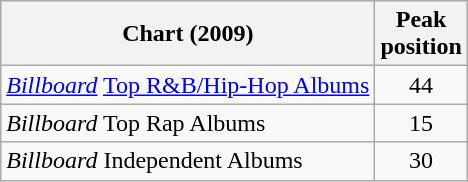<table class="wikitable sortable">
<tr>
<th>Chart (2009)</th>
<th>Peak<br>position</th>
</tr>
<tr>
<td><em><a href='#'>Billboard</a></em> <a href='#'>Top R&B/Hip-Hop Albums</a></td>
<td style="text-align:center;">44</td>
</tr>
<tr>
<td><em>Billboard</em> Top Rap Albums</td>
<td style="text-align:center;">15</td>
</tr>
<tr>
<td><em>Billboard</em> Independent Albums</td>
<td style="text-align:center;">30</td>
</tr>
</table>
